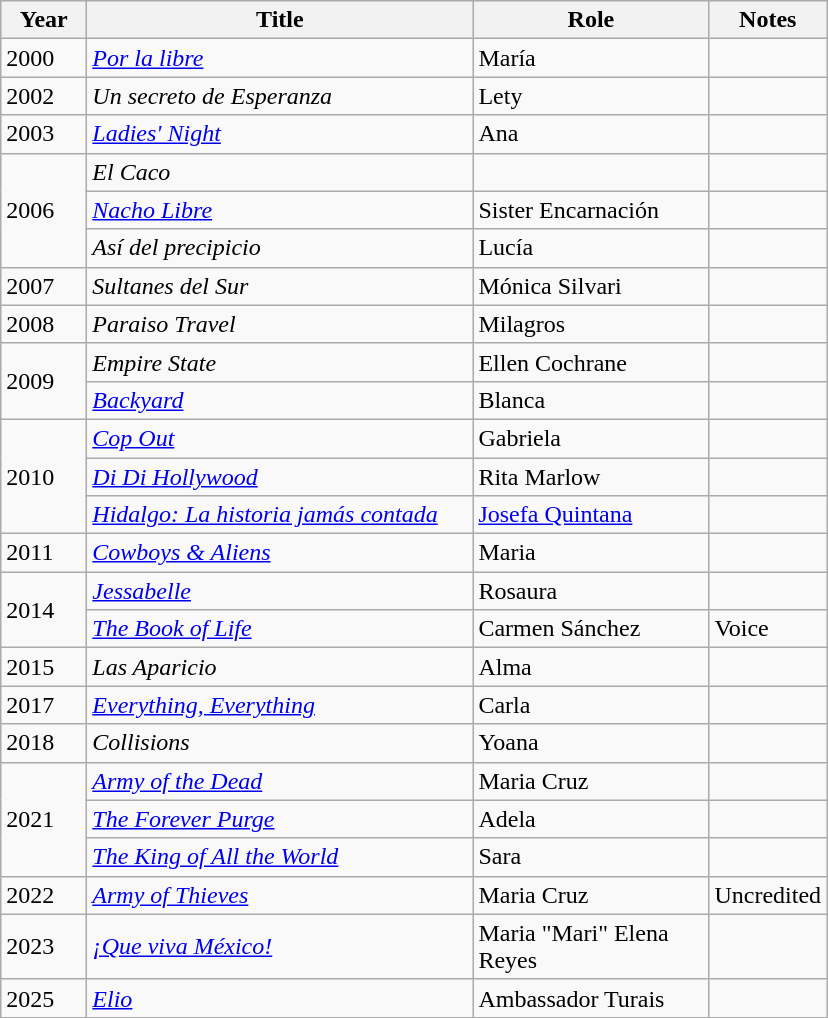<table class="wikitable sortable">
<tr>
<th style="width:50px;">Year</th>
<th style="width:250px;">Title</th>
<th style="width:150px;">Role</th>
<th>Notes</th>
</tr>
<tr>
<td>2000</td>
<td><em><a href='#'>Por la libre</a></em></td>
<td>María</td>
<td></td>
</tr>
<tr>
<td>2002</td>
<td><em>Un secreto de Esperanza</em></td>
<td>Lety</td>
<td></td>
</tr>
<tr>
<td>2003</td>
<td><em><a href='#'>Ladies' Night</a></em></td>
<td>Ana</td>
<td></td>
</tr>
<tr>
<td rowspan="3">2006</td>
<td><em>El Caco</em></td>
<td></td>
<td></td>
</tr>
<tr>
<td><em><a href='#'>Nacho Libre</a></em></td>
<td>Sister Encarnación</td>
<td></td>
</tr>
<tr>
<td><em>Así del precipicio</em></td>
<td>Lucía</td>
<td></td>
</tr>
<tr>
<td>2007</td>
<td><em>Sultanes del Sur</em></td>
<td>Mónica Silvari</td>
<td></td>
</tr>
<tr>
<td>2008</td>
<td><em>Paraiso Travel</em></td>
<td>Milagros</td>
<td></td>
</tr>
<tr>
<td rowspan="2">2009</td>
<td><em>Empire State</em></td>
<td>Ellen Cochrane</td>
<td></td>
</tr>
<tr>
<td><em><a href='#'>Backyard</a></em></td>
<td>Blanca</td>
<td></td>
</tr>
<tr>
<td rowspan="3">2010</td>
<td><em><a href='#'>Cop Out</a></em></td>
<td>Gabriela</td>
<td></td>
</tr>
<tr>
<td><em><a href='#'>Di Di Hollywood</a></em></td>
<td>Rita Marlow</td>
<td></td>
</tr>
<tr>
<td><em><a href='#'>Hidalgo: La historia jamás contada</a></em></td>
<td><a href='#'>Josefa Quintana</a></td>
<td></td>
</tr>
<tr>
<td>2011</td>
<td><em><a href='#'>Cowboys & Aliens</a></em></td>
<td>Maria</td>
<td></td>
</tr>
<tr>
<td rowspan="2">2014</td>
<td><em><a href='#'>Jessabelle</a></em></td>
<td>Rosaura</td>
<td></td>
</tr>
<tr>
<td><em><a href='#'>The Book of Life</a></em></td>
<td>Carmen Sánchez</td>
<td>Voice</td>
</tr>
<tr>
<td>2015</td>
<td><em>Las Aparicio</em></td>
<td>Alma</td>
<td></td>
</tr>
<tr>
<td>2017</td>
<td><em><a href='#'>Everything, Everything</a></em></td>
<td>Carla</td>
<td></td>
</tr>
<tr>
<td>2018</td>
<td><em>Collisions</em></td>
<td>Yoana</td>
<td></td>
</tr>
<tr>
<td rowspan="3">2021</td>
<td><em><a href='#'>Army of the Dead</a></em></td>
<td>Maria Cruz</td>
<td></td>
</tr>
<tr>
<td><em><a href='#'>The Forever Purge</a></em></td>
<td>Adela</td>
<td></td>
</tr>
<tr>
<td><em><a href='#'>The King of All the World</a></em></td>
<td>Sara</td>
<td></td>
</tr>
<tr>
<td>2022</td>
<td><em><a href='#'>Army of Thieves</a></em></td>
<td>Maria Cruz</td>
<td>Uncredited</td>
</tr>
<tr>
<td>2023</td>
<td><em><a href='#'>¡Que viva México!</a></em></td>
<td>Maria "Mari" Elena Reyes</td>
<td></td>
</tr>
<tr>
<td>2025</td>
<td><em><a href='#'>Elio</a></em></td>
<td>Ambassador Turais</td>
<td></td>
</tr>
</table>
